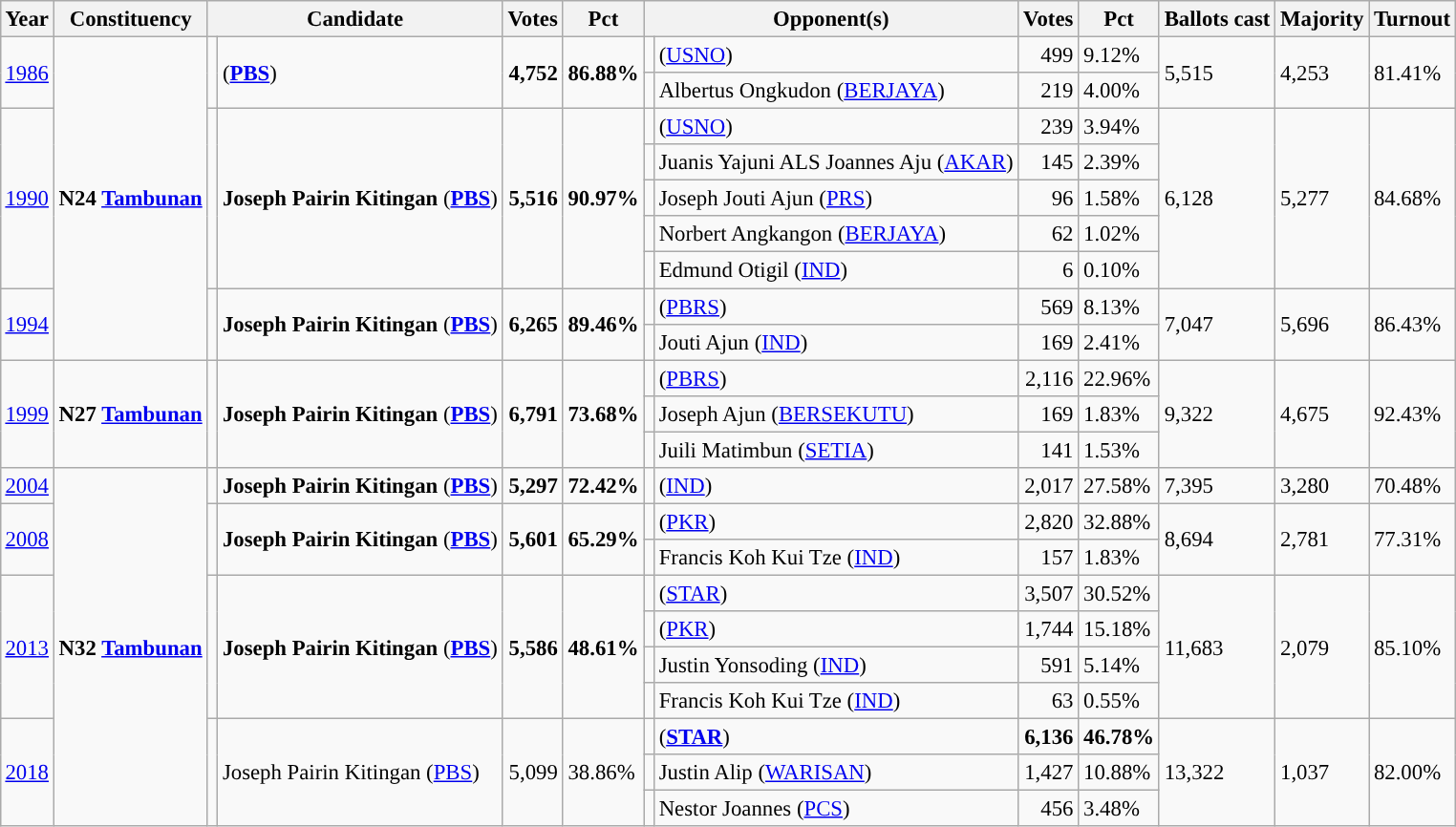<table class="wikitable" style="margin:0.5em ; font-size:95%">
<tr>
<th>Year</th>
<th>Constituency</th>
<th colspan=2>Candidate</th>
<th>Votes</th>
<th>Pct</th>
<th colspan=2>Opponent(s)</th>
<th>Votes</th>
<th>Pct</th>
<th>Ballots cast</th>
<th>Majority</th>
<th>Turnout</th>
</tr>
<tr>
<td rowspan=2><a href='#'>1986</a></td>
<td rowspan=9><strong>N24 <a href='#'>Tambunan</a></strong></td>
<td rowspan=2 ></td>
<td rowspan=2><strong></strong> (<a href='#'><strong>PBS</strong></a>)</td>
<td rowspan=2 align="right"><strong>4,752</strong></td>
<td rowspan=2><strong>86.88%</strong></td>
<td></td>
<td> (<a href='#'>USNO</a>)</td>
<td align="right">499</td>
<td>9.12%</td>
<td rowspan=2>5,515</td>
<td rowspan=2>4,253</td>
<td rowspan=2>81.41%</td>
</tr>
<tr>
<td></td>
<td>Albertus Ongkudon (<a href='#'>BERJAYA</a>)</td>
<td align="right">219</td>
<td>4.00%</td>
</tr>
<tr>
<td rowspan=5><a href='#'>1990</a></td>
<td rowspan=5 ></td>
<td rowspan=5><strong>Joseph Pairin Kitingan</strong> (<a href='#'><strong>PBS</strong></a>)</td>
<td rowspan=5 align="right"><strong>5,516</strong></td>
<td rowspan=5><strong>90.97%</strong></td>
<td></td>
<td> (<a href='#'>USNO</a>)</td>
<td align="right">239</td>
<td>3.94%</td>
<td rowspan=5>6,128</td>
<td rowspan=5>5,277</td>
<td rowspan=5>84.68%</td>
</tr>
<tr>
<td></td>
<td>Juanis Yajuni ALS Joannes Aju (<a href='#'>AKAR</a>)</td>
<td align="right">145</td>
<td>2.39%</td>
</tr>
<tr>
<td></td>
<td>Joseph Jouti Ajun (<a href='#'>PRS</a>)</td>
<td align="right">96</td>
<td>1.58%</td>
</tr>
<tr>
<td></td>
<td>Norbert Angkangon (<a href='#'>BERJAYA</a>)</td>
<td align="right">62</td>
<td>1.02%</td>
</tr>
<tr>
<td></td>
<td>Edmund Otigil (<a href='#'>IND</a>)</td>
<td align="right">6</td>
<td>0.10%</td>
</tr>
<tr>
<td rowspan=2><a href='#'>1994</a></td>
<td rowspan=2 ></td>
<td rowspan=2><strong>Joseph Pairin Kitingan</strong> (<a href='#'><strong>PBS</strong></a>)</td>
<td rowspan=2 align="right"><strong>6,265</strong></td>
<td rowspan=2><strong>89.46%</strong></td>
<td></td>
<td> (<a href='#'>PBRS</a>)</td>
<td align="right">569</td>
<td>8.13%</td>
<td rowspan=2>7,047</td>
<td rowspan=2>5,696</td>
<td rowspan=2>86.43%</td>
</tr>
<tr>
<td></td>
<td>Jouti Ajun (<a href='#'>IND</a>)</td>
<td align="right">169</td>
<td>2.41%</td>
</tr>
<tr>
<td rowspan=3><a href='#'>1999</a></td>
<td rowspan=3><strong>N27 <a href='#'>Tambunan</a></strong></td>
<td rowspan=3 ></td>
<td rowspan=3><strong>Joseph Pairin Kitingan</strong> (<a href='#'><strong>PBS</strong></a>)</td>
<td rowspan=3 align="right"><strong>6,791</strong></td>
<td rowspan=3><strong>73.68%</strong></td>
<td></td>
<td> (<a href='#'>PBRS</a>)</td>
<td align="right">2,116</td>
<td>22.96%</td>
<td rowspan=3>9,322</td>
<td rowspan=3>4,675</td>
<td rowspan=3>92.43%</td>
</tr>
<tr>
<td></td>
<td>Joseph Ajun (<a href='#'>BERSEKUTU</a>)</td>
<td align="right">169</td>
<td>1.83%</td>
</tr>
<tr>
<td></td>
<td>Juili Matimbun (<a href='#'>SETIA</a>)</td>
<td align="right">141</td>
<td>1.53%</td>
</tr>
<tr>
<td rowspan=1><a href='#'>2004</a></td>
<td rowspan=10><strong>N32 <a href='#'>Tambunan</a></strong></td>
<td rowspan=1 ></td>
<td rowspan=1><strong>Joseph Pairin Kitingan</strong> (<a href='#'><strong>PBS</strong></a>)</td>
<td rowspan=1 align="right"><strong>5,297</strong></td>
<td rowspan=1><strong>72.42%</strong></td>
<td></td>
<td> (<a href='#'>IND</a>)</td>
<td align="right">2,017</td>
<td>27.58%</td>
<td rowspan=1>7,395</td>
<td rowspan=1>3,280</td>
<td rowspan=1>70.48%</td>
</tr>
<tr>
<td rowspan=2><a href='#'>2008</a></td>
<td rowspan=2 ></td>
<td rowspan=2><strong>Joseph Pairin Kitingan</strong> (<a href='#'><strong>PBS</strong></a>)</td>
<td rowspan=2 align="right"><strong>5,601</strong></td>
<td rowspan=2><strong>65.29%</strong></td>
<td></td>
<td> (<a href='#'>PKR</a>)</td>
<td align="right">2,820</td>
<td>32.88%</td>
<td rowspan=2>8,694</td>
<td rowspan=2>2,781</td>
<td rowspan=2>77.31%</td>
</tr>
<tr>
<td></td>
<td>Francis Koh Kui Tze (<a href='#'>IND</a>)</td>
<td align="right">157</td>
<td>1.83%</td>
</tr>
<tr>
<td rowspan=4><a href='#'>2013</a></td>
<td rowspan=4 ></td>
<td rowspan=4><strong>Joseph Pairin Kitingan</strong> (<a href='#'><strong>PBS</strong></a>)</td>
<td rowspan=4 align="right"><strong>5,586</strong></td>
<td rowspan=4><strong>48.61%</strong></td>
<td></td>
<td> (<a href='#'>STAR</a>)</td>
<td align="right">3,507</td>
<td>30.52%</td>
<td rowspan=4>11,683</td>
<td rowspan=4>2,079</td>
<td rowspan=4>85.10%</td>
</tr>
<tr>
<td></td>
<td> (<a href='#'>PKR</a>)</td>
<td align="right">1,744</td>
<td>15.18%</td>
</tr>
<tr>
<td></td>
<td>Justin Yonsoding (<a href='#'>IND</a>)</td>
<td align="right">591</td>
<td>5.14%</td>
</tr>
<tr>
<td></td>
<td>Francis Koh Kui Tze (<a href='#'>IND</a>)</td>
<td align="right">63</td>
<td>0.55%</td>
</tr>
<tr>
<td rowspan=3><a href='#'>2018</a></td>
<td rowspan=3 ></td>
<td rowspan=3>Joseph Pairin Kitingan (<a href='#'>PBS</a>)</td>
<td rowspan=3 align="right">5,099</td>
<td rowspan=3>38.86%</td>
<td></td>
<td> (<a href='#'><strong>STAR</strong></a>)</td>
<td align="right"><strong>6,136</strong></td>
<td><strong>46.78%</strong></td>
<td rowspan=3>13,322</td>
<td rowspan=3>1,037</td>
<td rowspan=3>82.00%</td>
</tr>
<tr>
<td></td>
<td>Justin Alip (<a href='#'>WARISAN</a>)</td>
<td align="right">1,427</td>
<td>10.88%</td>
</tr>
<tr>
<td></td>
<td>Nestor Joannes (<a href='#'>PCS</a>)</td>
<td align="right">456</td>
<td>3.48%</td>
</tr>
</table>
